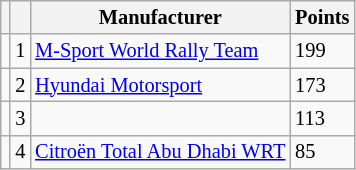<table class="wikitable" style="font-size: 85%;">
<tr>
<th></th>
<th></th>
<th>Manufacturer</th>
<th>Points</th>
</tr>
<tr>
<td align="left"></td>
<td align="center">1</td>
<td> <a href='#'>M-Sport World Rally Team</a></td>
<td align="left">199</td>
</tr>
<tr>
<td align="left"></td>
<td align="center">2</td>
<td> <a href='#'>Hyundai Motorsport</a></td>
<td align="left">173</td>
</tr>
<tr>
<td align="left"></td>
<td align="center">3</td>
<td></td>
<td align="left">113</td>
</tr>
<tr>
<td align="left"></td>
<td align="center">4</td>
<td> <a href='#'>Citroën Total Abu Dhabi WRT</a></td>
<td align="left">85</td>
</tr>
</table>
